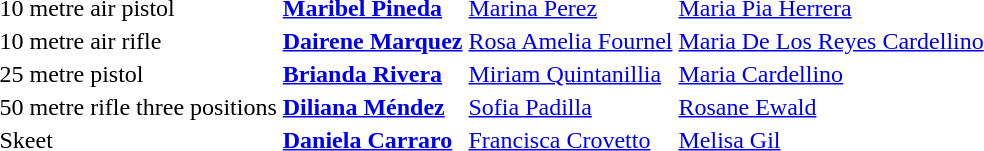<table>
<tr>
<td>10 metre air pistol</td>
<td><strong><a href='#'>Maribel Pineda</a></strong><br></td>
<td><a href='#'>Marina Perez</a><br></td>
<td><a href='#'>Maria Pia Herrera</a><br></td>
</tr>
<tr>
<td>10 metre air rifle</td>
<td><strong><a href='#'>Dairene Marquez</a></strong><br></td>
<td><a href='#'>Rosa Amelia Fournel</a><br></td>
<td><a href='#'>Maria De Los Reyes Cardellino</a><br></td>
</tr>
<tr>
<td>25 metre pistol</td>
<td><strong><a href='#'>Brianda Rivera</a></strong><br></td>
<td><a href='#'>Miriam Quintanillia</a><br></td>
<td><a href='#'>Maria Cardellino</a><br></td>
</tr>
<tr>
<td>50 metre rifle three positions</td>
<td><strong><a href='#'>Diliana Méndez</a></strong><br></td>
<td><a href='#'>Sofia Padilla</a><br></td>
<td><a href='#'>Rosane Ewald</a><br></td>
</tr>
<tr>
<td>Skeet</td>
<td><strong><a href='#'>Daniela Carraro</a></strong><br></td>
<td><a href='#'>Francisca Crovetto</a><br></td>
<td><a href='#'>Melisa Gil</a><br></td>
</tr>
</table>
